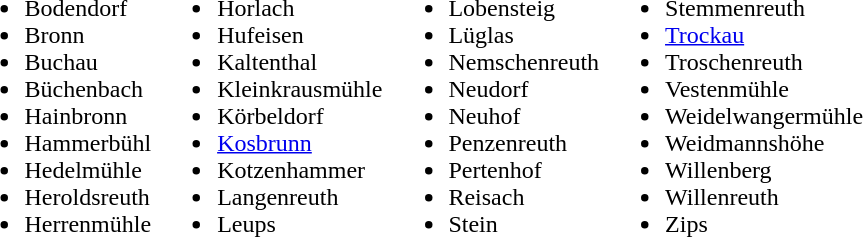<table>
<tr>
<td valign="top"><br><ul><li>Bodendorf</li><li>Bronn</li><li>Buchau</li><li>Büchenbach</li><li>Hainbronn</li><li>Hammerbühl</li><li>Hedelmühle</li><li>Heroldsreuth</li><li>Herrenmühle</li></ul></td>
<td valign="top"><br><ul><li>Horlach</li><li>Hufeisen</li><li>Kaltenthal</li><li>Kleinkrausmühle</li><li>Körbeldorf</li><li><a href='#'>Kosbrunn</a></li><li>Kotzenhammer</li><li>Langenreuth</li><li>Leups</li></ul></td>
<td valign="top"><br><ul><li>Lobensteig</li><li>Lüglas</li><li>Nemschenreuth</li><li>Neudorf</li><li>Neuhof</li><li>Penzenreuth</li><li>Pertenhof</li><li>Reisach</li><li>Stein</li></ul></td>
<td valign="top"><br><ul><li>Stemmenreuth</li><li><a href='#'>Trockau</a></li><li>Troschenreuth</li><li>Vestenmühle</li><li>Weidelwangermühle</li><li>Weidmannshöhe</li><li>Willenberg</li><li>Willenreuth</li><li>Zips</li></ul></td>
</tr>
</table>
